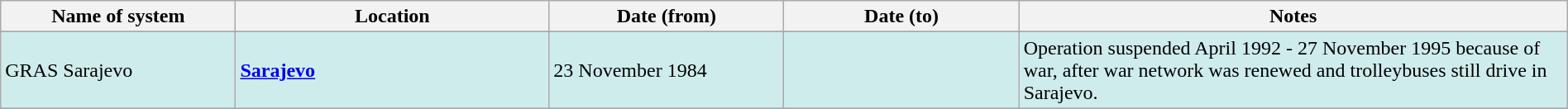<table class="wikitable" width=100%>
<tr>
<th width=15%>Name of system</th>
<th width=20%>Location</th>
<th width=15%>Date (from)</th>
<th width=15%>Date (to)</th>
<th width=35%>Notes</th>
</tr>
<tr>
</tr>
<tr style="background:#CFECEC">
<td>GRAS Sarajevo</td>
<td><strong><a href='#'>Sarajevo</a></strong></td>
<td>23 November 1984</td>
<td> </td>
<td>Operation suspended April 1992 - 27 November 1995 because of war, after war network was renewed and trolleybuses still drive in Sarajevo.</td>
</tr>
<tr>
</tr>
</table>
